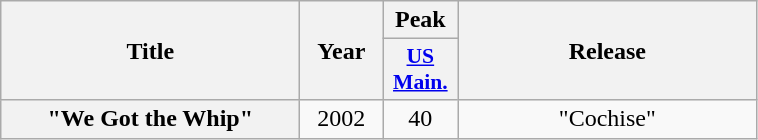<table class="wikitable plainrowheaders" style="text-align:center;">
<tr>
<th scope="col" rowspan="2" style="width:12em;">Title</th>
<th scope="col" rowspan="2" style="width:3em;">Year</th>
<th scope="col" colspan="1">Peak</th>
<th scope="col" rowspan="2" style="width:12em;">Release</th>
</tr>
<tr>
<th scope="col" style="width:3em;font-size:90%;"><a href='#'>US<br>Main.</a><br></th>
</tr>
<tr>
<th scope="row">"We Got the Whip"</th>
<td>2002</td>
<td>40</td>
<td>"Cochise"</td>
</tr>
</table>
